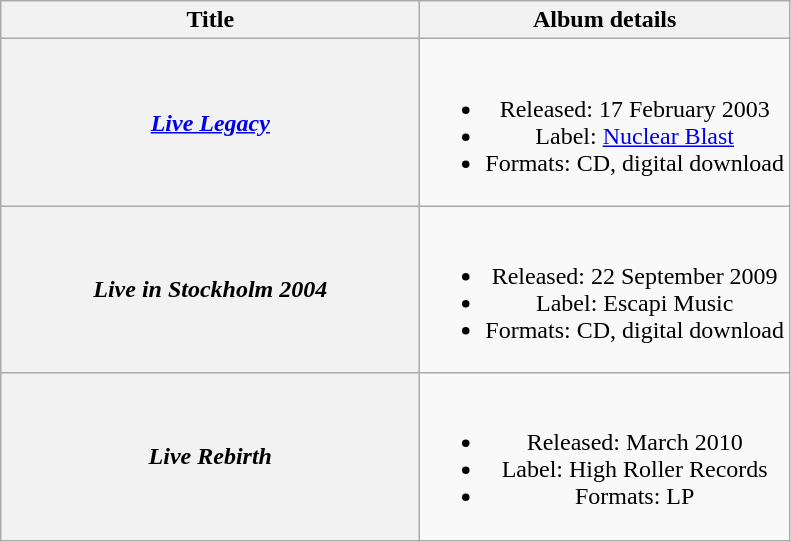<table class="wikitable plainrowheaders" style="text-align:center;">
<tr>
<th scope="col" style="width:17em;">Title</th>
<th scope="col">Album details</th>
</tr>
<tr>
<th scope="row"><em><a href='#'>Live Legacy</a></em></th>
<td><br><ul><li>Released: 17 February 2003</li><li>Label: <a href='#'>Nuclear Blast</a></li><li>Formats: CD, digital download</li></ul></td>
</tr>
<tr>
<th scope="row"><em>Live in Stockholm 2004</em></th>
<td><br><ul><li>Released: 22 September 2009</li><li>Label: Escapi Music</li><li>Formats: CD, digital download</li></ul></td>
</tr>
<tr>
<th scope="row"><em>Live Rebirth</em></th>
<td><br><ul><li>Released: March 2010</li><li>Label: High Roller Records</li><li>Formats: LP</li></ul></td>
</tr>
</table>
